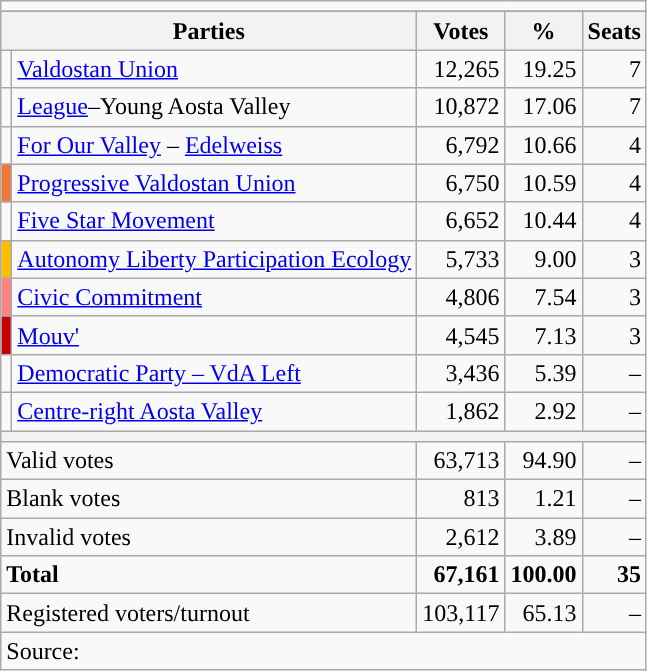<table class="wikitable">
<tr>
<td colspan=5></td>
</tr>
<tr>
</tr>
<tr style="background-color:#E9E9E9;">
<th colspan="2">Parties</th>
<th>Votes</th>
<th>%</th>
<th>Seats</th>
</tr>
<tr>
<td style="background-color:"></td>
<td><a href='#'>Valdostan Union</a></td>
<td align=right>12,265</td>
<td align=right>19.25</td>
<td align=right>7</td>
</tr>
<tr>
<td></td>
<td style="text-align:left;"><a href='#'>League</a>–Young Aosta Valley</td>
<td align=right>10,872</td>
<td align=right>17.06</td>
<td align=right>7</td>
</tr>
<tr>
<td></td>
<td><a href='#'>For Our Valley</a> – <a href='#'>Edelweiss</a></td>
<td align=right>6,792</td>
<td align=right>10.66</td>
<td align=right>4</td>
</tr>
<tr>
<td bgcolor="#F07636"></td>
<td><a href='#'>Progressive Valdostan Union</a></td>
<td align="right">6,750</td>
<td align="right">10.59</td>
<td align="right">4</td>
</tr>
<tr>
<td style="background-color:"></td>
<td><a href='#'>Five Star Movement</a></td>
<td align="right">6,652</td>
<td align="right">10.44</td>
<td align="right">4</td>
</tr>
<tr>
<td bgcolor="#FFBF00"></td>
<td><a href='#'>Autonomy Liberty Participation Ecology</a></td>
<td align=right>5,733</td>
<td align=right>9.00</td>
<td align=right>3</td>
</tr>
<tr>
<td bgcolor="#FF8282"></td>
<td style="text-align:left;"><a href='#'>Civic Commitment</a></td>
<td align=right>4,806</td>
<td align=right>7.54</td>
<td align=right>3</td>
</tr>
<tr>
<td bgcolor="#C80000"></td>
<td style="text-align:left;"><a href='#'>Mouv'</a></td>
<td align=right>4,545</td>
<td align=right>7.13</td>
<td align=right>3</td>
</tr>
<tr>
<td></td>
<td style="text-align:left;"><a href='#'>Democratic Party – VdA Left</a></td>
<td align=right>3,436</td>
<td align=right>5.39</td>
<td align=right>–</td>
</tr>
<tr>
<td style="background:"></td>
<td><a href='#'>Centre-right Aosta Valley</a></td>
<td align=right>1,862</td>
<td align=right>2.92</td>
<td align=right>–</td>
</tr>
<tr>
<th colspan=5></th>
</tr>
<tr>
<td colspan=2>Valid votes</td>
<td align=right>63,713</td>
<td align=right>94.90</td>
<td align=right>–</td>
</tr>
<tr>
<td colspan=2>Blank votes</td>
<td align=right>813</td>
<td align=right>1.21</td>
<td align=right>–</td>
</tr>
<tr>
<td colspan=2>Invalid votes</td>
<td align=right>2,612</td>
<td align=right>3.89</td>
<td align=right>–</td>
</tr>
<tr>
<td colspan=2><strong>Total</strong></td>
<td align=right><strong>67,161</strong></td>
<td align=right><strong>100.00</strong></td>
<td align=right><strong>35</strong></td>
</tr>
<tr>
<td colspan=2>Registered voters/turnout</td>
<td align=right>103,117</td>
<td align=right>65.13</td>
<td align=right>–</td>
</tr>
<tr>
<td colspan=5>Source: </td>
</tr>
</table>
